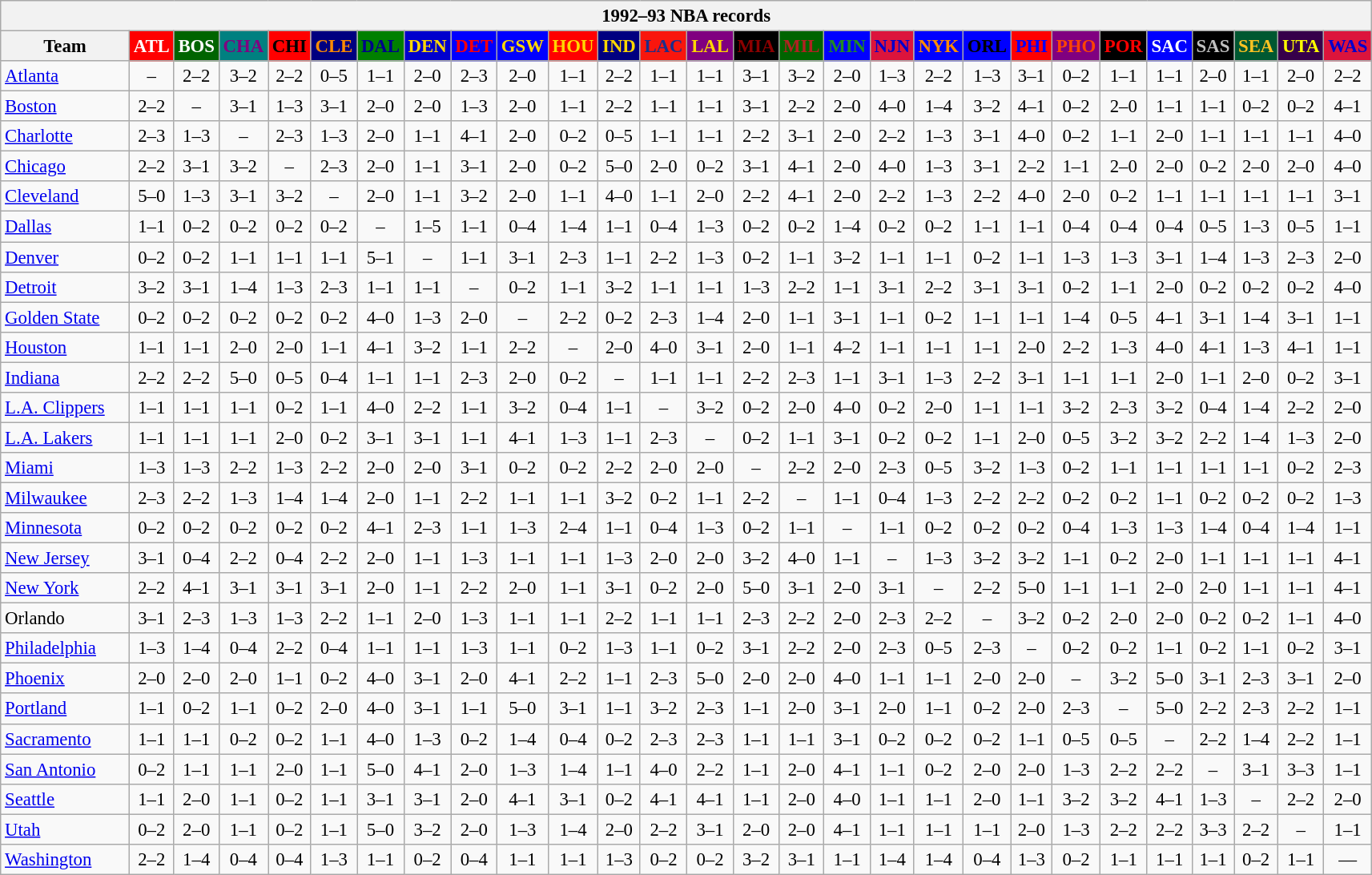<table class="wikitable" style="font-size:95%; text-align:center;">
<tr>
<th colspan=28>1992–93 NBA records</th>
</tr>
<tr>
<th width=100>Team</th>
<th style="background:#FF0000;color:#FFFFFF;width=35">ATL</th>
<th style="background:#006400;color:#FFFFFF;width=35">BOS</th>
<th style="background:#008080;color:#800080;width=35">CHA</th>
<th style="background:#FF0000;color:#000000;width=35">CHI</th>
<th style="background:#000080;color:#FF8C00;width=35">CLE</th>
<th style="background:#008000;color:#00008B;width=35">DAL</th>
<th style="background:#0000CD;color:#FFD700;width=35">DEN</th>
<th style="background:#0000FF;color:#FF0000;width=35">DET</th>
<th style="background:#0000FF;color:#FFD700;width=35">GSW</th>
<th style="background:#FF0000;color:#FFD700;width=35">HOU</th>
<th style="background:#000080;color:#FFD700;width=35">IND</th>
<th style="background:#F9160D;color:#1A2E8B;width=35">LAC</th>
<th style="background:#800080;color:#FFD700;width=35">LAL</th>
<th style="background:#000000;color:#8B0000;width=35">MIA</th>
<th style="background:#006400;color:#B22222;width=35">MIL</th>
<th style="background:#0000FF;color:#228B22;width=35">MIN</th>
<th style="background:#DC143C;color:#0000CD;width=35">NJN</th>
<th style="background:#0000FF;color:#FF8C00;width=35">NYK</th>
<th style="background:#0000FF;color:#000000;width=35">ORL</th>
<th style="background:#FF0000;color:#0000FF;width=35">PHI</th>
<th style="background:#800080;color:#FF4500;width=35">PHO</th>
<th style="background:#000000;color:#FF0000;width=35">POR</th>
<th style="background:#0000FF;color:#FFFFFF;width=35">SAC</th>
<th style="background:#000000;color:#C0C0C0;width=35">SAS</th>
<th style="background:#005831;color:#FFC322;width=35">SEA</th>
<th style="background:#36004A;color:#FFFF00;width=35">UTA</th>
<th style="background:#DC143C;color:#0000CD;width=35">WAS</th>
</tr>
<tr>
<td style="text-align:left;"><a href='#'>Atlanta</a></td>
<td>–</td>
<td>2–2</td>
<td>3–2</td>
<td>2–2</td>
<td>0–5</td>
<td>1–1</td>
<td>2–0</td>
<td>2–3</td>
<td>2–0</td>
<td>1–1</td>
<td>2–2</td>
<td>1–1</td>
<td>1–1</td>
<td>3–1</td>
<td>3–2</td>
<td>2–0</td>
<td>1–3</td>
<td>2–2</td>
<td>1–3</td>
<td>3–1</td>
<td>0–2</td>
<td>1–1</td>
<td>1–1</td>
<td>2–0</td>
<td>1–1</td>
<td>2–0</td>
<td>2–2</td>
</tr>
<tr>
<td style="text-align:left;"><a href='#'>Boston</a></td>
<td>2–2</td>
<td>–</td>
<td>3–1</td>
<td>1–3</td>
<td>3–1</td>
<td>2–0</td>
<td>2–0</td>
<td>1–3</td>
<td>2–0</td>
<td>1–1</td>
<td>2–2</td>
<td>1–1</td>
<td>1–1</td>
<td>3–1</td>
<td>2–2</td>
<td>2–0</td>
<td>4–0</td>
<td>1–4</td>
<td>3–2</td>
<td>4–1</td>
<td>0–2</td>
<td>2–0</td>
<td>1–1</td>
<td>1–1</td>
<td>0–2</td>
<td>0–2</td>
<td>4–1</td>
</tr>
<tr>
<td style="text-align:left;"><a href='#'>Charlotte</a></td>
<td>2–3</td>
<td>1–3</td>
<td>–</td>
<td>2–3</td>
<td>1–3</td>
<td>2–0</td>
<td>1–1</td>
<td>4–1</td>
<td>2–0</td>
<td>0–2</td>
<td>0–5</td>
<td>1–1</td>
<td>1–1</td>
<td>2–2</td>
<td>3–1</td>
<td>2–0</td>
<td>2–2</td>
<td>1–3</td>
<td>3–1</td>
<td>4–0</td>
<td>0–2</td>
<td>1–1</td>
<td>2–0</td>
<td>1–1</td>
<td>1–1</td>
<td>1–1</td>
<td>4–0</td>
</tr>
<tr>
<td style="text-align:left;"><a href='#'>Chicago</a></td>
<td>2–2</td>
<td>3–1</td>
<td>3–2</td>
<td>–</td>
<td>2–3</td>
<td>2–0</td>
<td>1–1</td>
<td>3–1</td>
<td>2–0</td>
<td>0–2</td>
<td>5–0</td>
<td>2–0</td>
<td>0–2</td>
<td>3–1</td>
<td>4–1</td>
<td>2–0</td>
<td>4–0</td>
<td>1–3</td>
<td>3–1</td>
<td>2–2</td>
<td>1–1</td>
<td>2–0</td>
<td>2–0</td>
<td>0–2</td>
<td>2–0</td>
<td>2–0</td>
<td>4–0</td>
</tr>
<tr>
<td style="text-align:left;"><a href='#'>Cleveland</a></td>
<td>5–0</td>
<td>1–3</td>
<td>3–1</td>
<td>3–2</td>
<td>–</td>
<td>2–0</td>
<td>1–1</td>
<td>3–2</td>
<td>2–0</td>
<td>1–1</td>
<td>4–0</td>
<td>1–1</td>
<td>2–0</td>
<td>2–2</td>
<td>4–1</td>
<td>2–0</td>
<td>2–2</td>
<td>1–3</td>
<td>2–2</td>
<td>4–0</td>
<td>2–0</td>
<td>0–2</td>
<td>1–1</td>
<td>1–1</td>
<td>1–1</td>
<td>1–1</td>
<td>3–1</td>
</tr>
<tr>
<td style="text-align:left;"><a href='#'>Dallas</a></td>
<td>1–1</td>
<td>0–2</td>
<td>0–2</td>
<td>0–2</td>
<td>0–2</td>
<td>–</td>
<td>1–5</td>
<td>1–1</td>
<td>0–4</td>
<td>1–4</td>
<td>1–1</td>
<td>0–4</td>
<td>1–3</td>
<td>0–2</td>
<td>0–2</td>
<td>1–4</td>
<td>0–2</td>
<td>0–2</td>
<td>1–1</td>
<td>1–1</td>
<td>0–4</td>
<td>0–4</td>
<td>0–4</td>
<td>0–5</td>
<td>1–3</td>
<td>0–5</td>
<td>1–1</td>
</tr>
<tr>
<td style="text-align:left;"><a href='#'>Denver</a></td>
<td>0–2</td>
<td>0–2</td>
<td>1–1</td>
<td>1–1</td>
<td>1–1</td>
<td>5–1</td>
<td>–</td>
<td>1–1</td>
<td>3–1</td>
<td>2–3</td>
<td>1–1</td>
<td>2–2</td>
<td>1–3</td>
<td>0–2</td>
<td>1–1</td>
<td>3–2</td>
<td>1–1</td>
<td>1–1</td>
<td>0–2</td>
<td>1–1</td>
<td>1–3</td>
<td>1–3</td>
<td>3–1</td>
<td>1–4</td>
<td>1–3</td>
<td>2–3</td>
<td>2–0</td>
</tr>
<tr>
<td style="text-align:left;"><a href='#'>Detroit</a></td>
<td>3–2</td>
<td>3–1</td>
<td>1–4</td>
<td>1–3</td>
<td>2–3</td>
<td>1–1</td>
<td>1–1</td>
<td>–</td>
<td>0–2</td>
<td>1–1</td>
<td>3–2</td>
<td>1–1</td>
<td>1–1</td>
<td>1–3</td>
<td>2–2</td>
<td>1–1</td>
<td>3–1</td>
<td>2–2</td>
<td>3–1</td>
<td>3–1</td>
<td>0–2</td>
<td>1–1</td>
<td>2–0</td>
<td>0–2</td>
<td>0–2</td>
<td>0–2</td>
<td>4–0</td>
</tr>
<tr>
<td style="text-align:left;"><a href='#'>Golden State</a></td>
<td>0–2</td>
<td>0–2</td>
<td>0–2</td>
<td>0–2</td>
<td>0–2</td>
<td>4–0</td>
<td>1–3</td>
<td>2–0</td>
<td>–</td>
<td>2–2</td>
<td>0–2</td>
<td>2–3</td>
<td>1–4</td>
<td>2–0</td>
<td>1–1</td>
<td>3–1</td>
<td>1–1</td>
<td>0–2</td>
<td>1–1</td>
<td>1–1</td>
<td>1–4</td>
<td>0–5</td>
<td>4–1</td>
<td>3–1</td>
<td>1–4</td>
<td>3–1</td>
<td>1–1</td>
</tr>
<tr>
<td style="text-align:left;"><a href='#'>Houston</a></td>
<td>1–1</td>
<td>1–1</td>
<td>2–0</td>
<td>2–0</td>
<td>1–1</td>
<td>4–1</td>
<td>3–2</td>
<td>1–1</td>
<td>2–2</td>
<td>–</td>
<td>2–0</td>
<td>4–0</td>
<td>3–1</td>
<td>2–0</td>
<td>1–1</td>
<td>4–2</td>
<td>1–1</td>
<td>1–1</td>
<td>1–1</td>
<td>2–0</td>
<td>2–2</td>
<td>1–3</td>
<td>4–0</td>
<td>4–1</td>
<td>1–3</td>
<td>4–1</td>
<td>1–1</td>
</tr>
<tr>
<td style="text-align:left;"><a href='#'>Indiana</a></td>
<td>2–2</td>
<td>2–2</td>
<td>5–0</td>
<td>0–5</td>
<td>0–4</td>
<td>1–1</td>
<td>1–1</td>
<td>2–3</td>
<td>2–0</td>
<td>0–2</td>
<td>–</td>
<td>1–1</td>
<td>1–1</td>
<td>2–2</td>
<td>2–3</td>
<td>1–1</td>
<td>3–1</td>
<td>1–3</td>
<td>2–2</td>
<td>3–1</td>
<td>1–1</td>
<td>1–1</td>
<td>2–0</td>
<td>1–1</td>
<td>2–0</td>
<td>0–2</td>
<td>3–1</td>
</tr>
<tr>
<td style="text-align:left;"><a href='#'>L.A. Clippers</a></td>
<td>1–1</td>
<td>1–1</td>
<td>1–1</td>
<td>0–2</td>
<td>1–1</td>
<td>4–0</td>
<td>2–2</td>
<td>1–1</td>
<td>3–2</td>
<td>0–4</td>
<td>1–1</td>
<td>–</td>
<td>3–2</td>
<td>0–2</td>
<td>2–0</td>
<td>4–0</td>
<td>0–2</td>
<td>2–0</td>
<td>1–1</td>
<td>1–1</td>
<td>3–2</td>
<td>2–3</td>
<td>3–2</td>
<td>0–4</td>
<td>1–4</td>
<td>2–2</td>
<td>2–0</td>
</tr>
<tr>
<td style="text-align:left;"><a href='#'>L.A. Lakers</a></td>
<td>1–1</td>
<td>1–1</td>
<td>1–1</td>
<td>2–0</td>
<td>0–2</td>
<td>3–1</td>
<td>3–1</td>
<td>1–1</td>
<td>4–1</td>
<td>1–3</td>
<td>1–1</td>
<td>2–3</td>
<td>–</td>
<td>0–2</td>
<td>1–1</td>
<td>3–1</td>
<td>0–2</td>
<td>0–2</td>
<td>1–1</td>
<td>2–0</td>
<td>0–5</td>
<td>3–2</td>
<td>3–2</td>
<td>2–2</td>
<td>1–4</td>
<td>1–3</td>
<td>2–0</td>
</tr>
<tr>
<td style="text-align:left;"><a href='#'>Miami</a></td>
<td>1–3</td>
<td>1–3</td>
<td>2–2</td>
<td>1–3</td>
<td>2–2</td>
<td>2–0</td>
<td>2–0</td>
<td>3–1</td>
<td>0–2</td>
<td>0–2</td>
<td>2–2</td>
<td>2–0</td>
<td>2–0</td>
<td>–</td>
<td>2–2</td>
<td>2–0</td>
<td>2–3</td>
<td>0–5</td>
<td>3–2</td>
<td>1–3</td>
<td>0–2</td>
<td>1–1</td>
<td>1–1</td>
<td>1–1</td>
<td>1–1</td>
<td>0–2</td>
<td>2–3</td>
</tr>
<tr>
<td style="text-align:left;"><a href='#'>Milwaukee</a></td>
<td>2–3</td>
<td>2–2</td>
<td>1–3</td>
<td>1–4</td>
<td>1–4</td>
<td>2–0</td>
<td>1–1</td>
<td>2–2</td>
<td>1–1</td>
<td>1–1</td>
<td>3–2</td>
<td>0–2</td>
<td>1–1</td>
<td>2–2</td>
<td>–</td>
<td>1–1</td>
<td>0–4</td>
<td>1–3</td>
<td>2–2</td>
<td>2–2</td>
<td>0–2</td>
<td>0–2</td>
<td>1–1</td>
<td>0–2</td>
<td>0–2</td>
<td>0–2</td>
<td>1–3</td>
</tr>
<tr>
<td style="text-align:left;"><a href='#'>Minnesota</a></td>
<td>0–2</td>
<td>0–2</td>
<td>0–2</td>
<td>0–2</td>
<td>0–2</td>
<td>4–1</td>
<td>2–3</td>
<td>1–1</td>
<td>1–3</td>
<td>2–4</td>
<td>1–1</td>
<td>0–4</td>
<td>1–3</td>
<td>0–2</td>
<td>1–1</td>
<td>–</td>
<td>1–1</td>
<td>0–2</td>
<td>0–2</td>
<td>0–2</td>
<td>0–4</td>
<td>1–3</td>
<td>1–3</td>
<td>1–4</td>
<td>0–4</td>
<td>1–4</td>
<td>1–1</td>
</tr>
<tr>
<td style="text-align:left;"><a href='#'>New Jersey</a></td>
<td>3–1</td>
<td>0–4</td>
<td>2–2</td>
<td>0–4</td>
<td>2–2</td>
<td>2–0</td>
<td>1–1</td>
<td>1–3</td>
<td>1–1</td>
<td>1–1</td>
<td>1–3</td>
<td>2–0</td>
<td>2–0</td>
<td>3–2</td>
<td>4–0</td>
<td>1–1</td>
<td>–</td>
<td>1–3</td>
<td>3–2</td>
<td>3–2</td>
<td>1–1</td>
<td>0–2</td>
<td>2–0</td>
<td>1–1</td>
<td>1–1</td>
<td>1–1</td>
<td>4–1</td>
</tr>
<tr>
<td style="text-align:left;"><a href='#'>New York</a></td>
<td>2–2</td>
<td>4–1</td>
<td>3–1</td>
<td>3–1</td>
<td>3–1</td>
<td>2–0</td>
<td>1–1</td>
<td>2–2</td>
<td>2–0</td>
<td>1–1</td>
<td>3–1</td>
<td>0–2</td>
<td>2–0</td>
<td>5–0</td>
<td>3–1</td>
<td>2–0</td>
<td>3–1</td>
<td>–</td>
<td>2–2</td>
<td>5–0</td>
<td>1–1</td>
<td>1–1</td>
<td>2–0</td>
<td>2–0</td>
<td>1–1</td>
<td>1–1</td>
<td>4–1</td>
</tr>
<tr>
<td style="text-align:left;">Orlando</td>
<td>3–1</td>
<td>2–3</td>
<td>1–3</td>
<td>1–3</td>
<td>2–2</td>
<td>1–1</td>
<td>2–0</td>
<td>1–3</td>
<td>1–1</td>
<td>1–1</td>
<td>2–2</td>
<td>1–1</td>
<td>1–1</td>
<td>2–3</td>
<td>2–2</td>
<td>2–0</td>
<td>2–3</td>
<td>2–2</td>
<td>–</td>
<td>3–2</td>
<td>0–2</td>
<td>2–0</td>
<td>2–0</td>
<td>0–2</td>
<td>0–2</td>
<td>1–1</td>
<td>4–0</td>
</tr>
<tr>
<td style="text-align:left;"><a href='#'>Philadelphia</a></td>
<td>1–3</td>
<td>1–4</td>
<td>0–4</td>
<td>2–2</td>
<td>0–4</td>
<td>1–1</td>
<td>1–1</td>
<td>1–3</td>
<td>1–1</td>
<td>0–2</td>
<td>1–3</td>
<td>1–1</td>
<td>0–2</td>
<td>3–1</td>
<td>2–2</td>
<td>2–0</td>
<td>2–3</td>
<td>0–5</td>
<td>2–3</td>
<td>–</td>
<td>0–2</td>
<td>0–2</td>
<td>1–1</td>
<td>0–2</td>
<td>1–1</td>
<td>0–2</td>
<td>3–1</td>
</tr>
<tr>
<td style="text-align:left;"><a href='#'>Phoenix</a></td>
<td>2–0</td>
<td>2–0</td>
<td>2–0</td>
<td>1–1</td>
<td>0–2</td>
<td>4–0</td>
<td>3–1</td>
<td>2–0</td>
<td>4–1</td>
<td>2–2</td>
<td>1–1</td>
<td>2–3</td>
<td>5–0</td>
<td>2–0</td>
<td>2–0</td>
<td>4–0</td>
<td>1–1</td>
<td>1–1</td>
<td>2–0</td>
<td>2–0</td>
<td>–</td>
<td>3–2</td>
<td>5–0</td>
<td>3–1</td>
<td>2–3</td>
<td>3–1</td>
<td>2–0</td>
</tr>
<tr>
<td style="text-align:left;"><a href='#'>Portland</a></td>
<td>1–1</td>
<td>0–2</td>
<td>1–1</td>
<td>0–2</td>
<td>2–0</td>
<td>4–0</td>
<td>3–1</td>
<td>1–1</td>
<td>5–0</td>
<td>3–1</td>
<td>1–1</td>
<td>3–2</td>
<td>2–3</td>
<td>1–1</td>
<td>2–0</td>
<td>3–1</td>
<td>2–0</td>
<td>1–1</td>
<td>0–2</td>
<td>2–0</td>
<td>2–3</td>
<td>–</td>
<td>5–0</td>
<td>2–2</td>
<td>2–3</td>
<td>2–2</td>
<td>1–1</td>
</tr>
<tr>
<td style="text-align:left;"><a href='#'>Sacramento</a></td>
<td>1–1</td>
<td>1–1</td>
<td>0–2</td>
<td>0–2</td>
<td>1–1</td>
<td>4–0</td>
<td>1–3</td>
<td>0–2</td>
<td>1–4</td>
<td>0–4</td>
<td>0–2</td>
<td>2–3</td>
<td>2–3</td>
<td>1–1</td>
<td>1–1</td>
<td>3–1</td>
<td>0–2</td>
<td>0–2</td>
<td>0–2</td>
<td>1–1</td>
<td>0–5</td>
<td>0–5</td>
<td>–</td>
<td>2–2</td>
<td>1–4</td>
<td>2–2</td>
<td>1–1</td>
</tr>
<tr>
<td style="text-align:left;"><a href='#'>San Antonio</a></td>
<td>0–2</td>
<td>1–1</td>
<td>1–1</td>
<td>2–0</td>
<td>1–1</td>
<td>5–0</td>
<td>4–1</td>
<td>2–0</td>
<td>1–3</td>
<td>1–4</td>
<td>1–1</td>
<td>4–0</td>
<td>2–2</td>
<td>1–1</td>
<td>2–0</td>
<td>4–1</td>
<td>1–1</td>
<td>0–2</td>
<td>2–0</td>
<td>2–0</td>
<td>1–3</td>
<td>2–2</td>
<td>2–2</td>
<td>–</td>
<td>3–1</td>
<td>3–3</td>
<td>1–1</td>
</tr>
<tr>
<td style="text-align:left;"><a href='#'>Seattle</a></td>
<td>1–1</td>
<td>2–0</td>
<td>1–1</td>
<td>0–2</td>
<td>1–1</td>
<td>3–1</td>
<td>3–1</td>
<td>2–0</td>
<td>4–1</td>
<td>3–1</td>
<td>0–2</td>
<td>4–1</td>
<td>4–1</td>
<td>1–1</td>
<td>2–0</td>
<td>4–0</td>
<td>1–1</td>
<td>1–1</td>
<td>2–0</td>
<td>1–1</td>
<td>3–2</td>
<td>3–2</td>
<td>4–1</td>
<td>1–3</td>
<td>–</td>
<td>2–2</td>
<td>2–0</td>
</tr>
<tr>
<td style="text-align:left;"><a href='#'>Utah</a></td>
<td>0–2</td>
<td>2–0</td>
<td>1–1</td>
<td>0–2</td>
<td>1–1</td>
<td>5–0</td>
<td>3–2</td>
<td>2–0</td>
<td>1–3</td>
<td>1–4</td>
<td>2–0</td>
<td>2–2</td>
<td>3–1</td>
<td>2–0</td>
<td>2–0</td>
<td>4–1</td>
<td>1–1</td>
<td>1–1</td>
<td>1–1</td>
<td>2–0</td>
<td>1–3</td>
<td>2–2</td>
<td>2–2</td>
<td>3–3</td>
<td>2–2</td>
<td>–</td>
<td>1–1</td>
</tr>
<tr>
<td style="text-align:left;"><a href='#'>Washington</a></td>
<td>2–2</td>
<td>1–4</td>
<td>0–4</td>
<td>0–4</td>
<td>1–3</td>
<td>1–1</td>
<td>0–2</td>
<td>0–4</td>
<td>1–1</td>
<td>1–1</td>
<td>1–3</td>
<td>0–2</td>
<td>0–2</td>
<td>3–2</td>
<td>3–1</td>
<td>1–1</td>
<td>1–4</td>
<td>1–4</td>
<td>0–4</td>
<td>1–3</td>
<td>0–2</td>
<td>1–1</td>
<td>1–1</td>
<td>1–1</td>
<td>0–2</td>
<td>1–1</td>
<td>—</td>
</tr>
</table>
